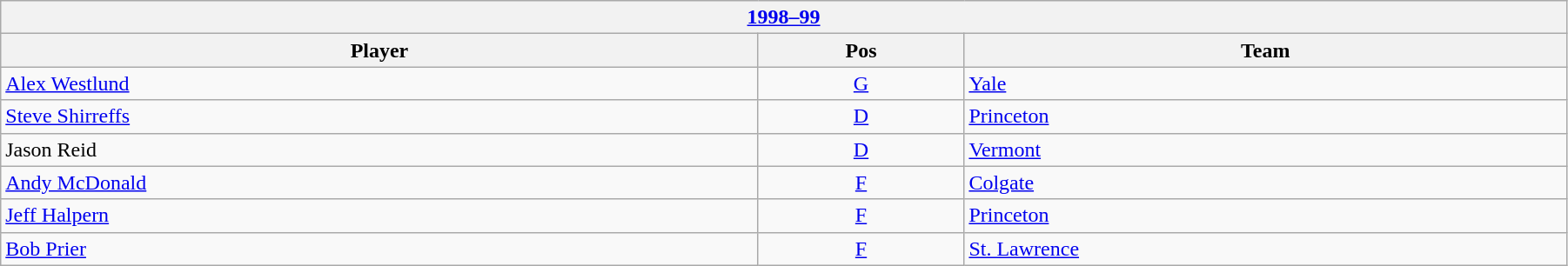<table class="wikitable" width=95%>
<tr>
<th colspan=3><a href='#'>1998–99</a></th>
</tr>
<tr>
<th>Player</th>
<th>Pos</th>
<th>Team</th>
</tr>
<tr>
<td><a href='#'>Alex Westlund</a></td>
<td align=center><a href='#'>G</a></td>
<td><a href='#'>Yale</a></td>
</tr>
<tr>
<td><a href='#'>Steve Shirreffs</a></td>
<td align=center><a href='#'>D</a></td>
<td><a href='#'>Princeton</a></td>
</tr>
<tr>
<td>Jason Reid</td>
<td align=center><a href='#'>D</a></td>
<td><a href='#'>Vermont</a></td>
</tr>
<tr>
<td><a href='#'>Andy McDonald</a></td>
<td align=center><a href='#'>F</a></td>
<td><a href='#'>Colgate</a></td>
</tr>
<tr>
<td><a href='#'>Jeff Halpern</a></td>
<td align=center><a href='#'>F</a></td>
<td><a href='#'>Princeton</a></td>
</tr>
<tr>
<td><a href='#'>Bob Prier</a></td>
<td align=center><a href='#'>F</a></td>
<td><a href='#'>St. Lawrence</a></td>
</tr>
</table>
